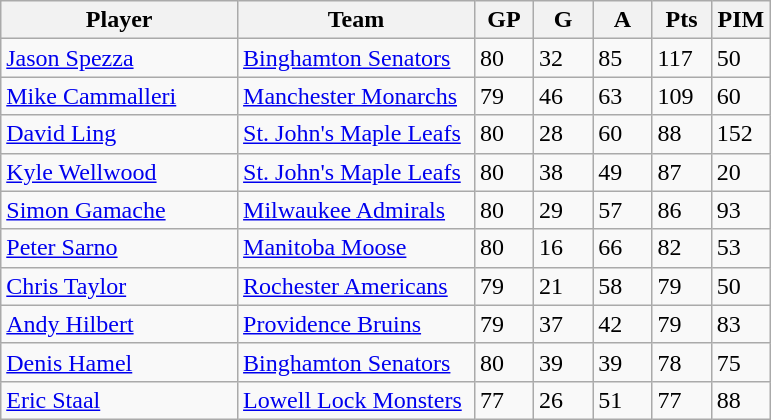<table class="wikitable">
<tr>
<th bgcolor="#DDDDFF" width="30%">Player</th>
<th bgcolor="#DDDDFF" width="30%">Team</th>
<th bgcolor="#DDDDFF" width="7.5%">GP</th>
<th bgcolor="#DDDDFF" width="7.5%">G</th>
<th bgcolor="#DDDDFF" width="7.5%">A</th>
<th bgcolor="#DDDDFF" width="7.5%">Pts</th>
<th bgcolor="#DDDDFF" width="7.5%">PIM</th>
</tr>
<tr>
<td><a href='#'>Jason Spezza</a></td>
<td><a href='#'>Binghamton Senators</a></td>
<td>80</td>
<td>32</td>
<td>85</td>
<td>117</td>
<td>50</td>
</tr>
<tr>
<td><a href='#'>Mike Cammalleri</a></td>
<td><a href='#'>Manchester Monarchs</a></td>
<td>79</td>
<td>46</td>
<td>63</td>
<td>109</td>
<td>60</td>
</tr>
<tr>
<td><a href='#'>David Ling</a></td>
<td><a href='#'>St. John's Maple Leafs</a></td>
<td>80</td>
<td>28</td>
<td>60</td>
<td>88</td>
<td>152</td>
</tr>
<tr>
<td><a href='#'>Kyle Wellwood</a></td>
<td><a href='#'>St. John's Maple Leafs</a></td>
<td>80</td>
<td>38</td>
<td>49</td>
<td>87</td>
<td>20</td>
</tr>
<tr>
<td><a href='#'>Simon Gamache</a></td>
<td><a href='#'>Milwaukee Admirals</a></td>
<td>80</td>
<td>29</td>
<td>57</td>
<td>86</td>
<td>93</td>
</tr>
<tr>
<td><a href='#'>Peter Sarno</a></td>
<td><a href='#'>Manitoba Moose</a></td>
<td>80</td>
<td>16</td>
<td>66</td>
<td>82</td>
<td>53</td>
</tr>
<tr>
<td><a href='#'>Chris Taylor</a></td>
<td><a href='#'>Rochester Americans</a></td>
<td>79</td>
<td>21</td>
<td>58</td>
<td>79</td>
<td>50</td>
</tr>
<tr>
<td><a href='#'>Andy Hilbert</a></td>
<td><a href='#'>Providence Bruins</a></td>
<td>79</td>
<td>37</td>
<td>42</td>
<td>79</td>
<td>83</td>
</tr>
<tr>
<td><a href='#'>Denis Hamel</a></td>
<td><a href='#'>Binghamton Senators</a></td>
<td>80</td>
<td>39</td>
<td>39</td>
<td>78</td>
<td>75</td>
</tr>
<tr>
<td><a href='#'>Eric Staal</a></td>
<td><a href='#'>Lowell Lock Monsters</a></td>
<td>77</td>
<td>26</td>
<td>51</td>
<td>77</td>
<td>88</td>
</tr>
</table>
